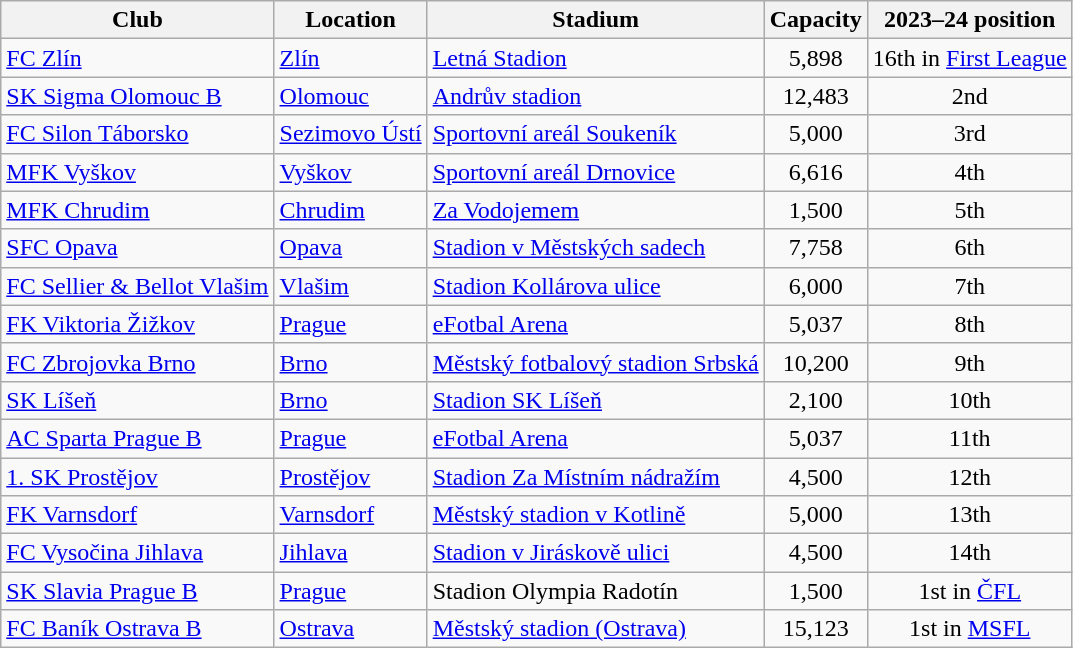<table class="wikitable sortable">
<tr>
<th>Club</th>
<th>Location</th>
<th>Stadium</th>
<th>Capacity</th>
<th>2023–24 position</th>
</tr>
<tr>
<td><a href='#'>FC Zlín</a></td>
<td><a href='#'>Zlín</a></td>
<td><a href='#'>Letná Stadion</a></td>
<td align="center">5,898</td>
<td align="center">16th in <a href='#'>First League</a></td>
</tr>
<tr>
<td><a href='#'>SK Sigma Olomouc B</a></td>
<td><a href='#'>Olomouc</a></td>
<td><a href='#'>Andrův stadion</a></td>
<td align="center">12,483</td>
<td align="center">2nd</td>
</tr>
<tr>
<td><a href='#'>FC Silon Táborsko</a></td>
<td><a href='#'>Sezimovo Ústí</a></td>
<td><a href='#'>Sportovní areál Soukeník</a></td>
<td align="center">5,000</td>
<td align="center">3rd</td>
</tr>
<tr>
<td><a href='#'>MFK Vyškov</a></td>
<td><a href='#'>Vyškov</a></td>
<td><a href='#'>Sportovní areál Drnovice</a></td>
<td align="center">6,616</td>
<td align="center">4th</td>
</tr>
<tr>
<td><a href='#'>MFK Chrudim</a></td>
<td><a href='#'>Chrudim</a></td>
<td><a href='#'>Za Vodojemem</a></td>
<td align="center">1,500</td>
<td align="center">5th</td>
</tr>
<tr>
<td><a href='#'>SFC Opava</a></td>
<td><a href='#'>Opava</a></td>
<td><a href='#'>Stadion v Městských sadech</a></td>
<td align="center">7,758</td>
<td align="center">6th</td>
</tr>
<tr>
<td><a href='#'>FC Sellier & Bellot Vlašim</a></td>
<td><a href='#'>Vlašim</a></td>
<td><a href='#'>Stadion Kollárova ulice</a></td>
<td align="center">6,000</td>
<td align="center">7th</td>
</tr>
<tr>
<td><a href='#'>FK Viktoria Žižkov</a></td>
<td><a href='#'>Prague</a></td>
<td><a href='#'>eFotbal Arena</a></td>
<td align="center">5,037</td>
<td align="center">8th</td>
</tr>
<tr>
<td><a href='#'>FC Zbrojovka Brno</a></td>
<td><a href='#'>Brno</a></td>
<td><a href='#'>Městský fotbalový stadion Srbská</a></td>
<td align="center">10,200</td>
<td align="center">9th</td>
</tr>
<tr>
<td><a href='#'>SK Líšeň</a></td>
<td><a href='#'>Brno</a></td>
<td><a href='#'>Stadion SK Líšeň</a></td>
<td align="center">2,100</td>
<td align="center">10th</td>
</tr>
<tr>
<td><a href='#'>AC Sparta Prague B</a></td>
<td><a href='#'>Prague</a></td>
<td><a href='#'>eFotbal Arena</a></td>
<td align="center">5,037</td>
<td align="center">11th</td>
</tr>
<tr>
<td><a href='#'>1. SK Prostějov</a></td>
<td><a href='#'>Prostějov</a></td>
<td><a href='#'>Stadion Za Místním nádražím</a></td>
<td align="center">4,500</td>
<td align="center">12th</td>
</tr>
<tr>
<td><a href='#'>FK Varnsdorf</a></td>
<td><a href='#'>Varnsdorf</a></td>
<td><a href='#'>Městský stadion v Kotlině</a></td>
<td align="center">5,000</td>
<td align="center">13th</td>
</tr>
<tr>
<td><a href='#'>FC Vysočina Jihlava</a></td>
<td><a href='#'>Jihlava</a></td>
<td><a href='#'>Stadion v Jiráskově ulici</a></td>
<td align="center">4,500</td>
<td align="center">14th</td>
</tr>
<tr>
<td><a href='#'>SK Slavia Prague B</a></td>
<td><a href='#'>Prague</a></td>
<td>Stadion Olympia Radotín</td>
<td align="center">1,500</td>
<td align="center">1st in <a href='#'>ČFL</a></td>
</tr>
<tr>
<td><a href='#'>FC Baník Ostrava B</a></td>
<td><a href='#'>Ostrava</a></td>
<td><a href='#'>Městský stadion (Ostrava)</a></td>
<td align="center">15,123</td>
<td align="center">1st in <a href='#'>MSFL</a></td>
</tr>
</table>
